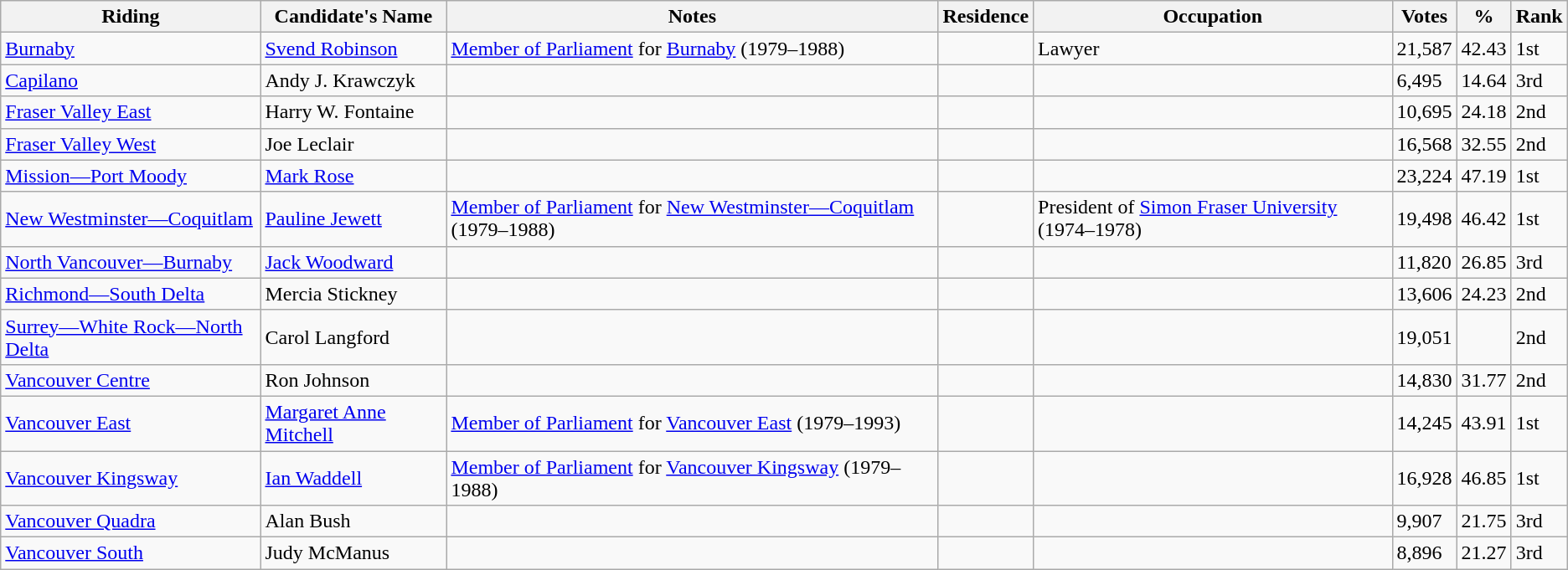<table class="wikitable sortable">
<tr>
<th>Riding<br></th>
<th>Candidate's Name</th>
<th>Notes</th>
<th>Residence</th>
<th>Occupation</th>
<th>Votes</th>
<th>%</th>
<th>Rank</th>
</tr>
<tr>
<td><a href='#'>Burnaby</a></td>
<td><a href='#'>Svend Robinson</a></td>
<td><a href='#'>Member of Parliament</a> for <a href='#'>Burnaby</a> (1979–1988)</td>
<td></td>
<td>Lawyer</td>
<td>21,587</td>
<td>42.43</td>
<td>1st</td>
</tr>
<tr>
<td><a href='#'>Capilano</a></td>
<td>Andy J. Krawczyk</td>
<td></td>
<td></td>
<td></td>
<td>6,495</td>
<td>14.64</td>
<td>3rd</td>
</tr>
<tr>
<td><a href='#'>Fraser Valley East</a></td>
<td>Harry W. Fontaine</td>
<td></td>
<td></td>
<td></td>
<td>10,695</td>
<td>24.18</td>
<td>2nd</td>
</tr>
<tr>
<td><a href='#'>Fraser Valley West</a></td>
<td>Joe Leclair</td>
<td></td>
<td></td>
<td></td>
<td>16,568</td>
<td>32.55</td>
<td>2nd</td>
</tr>
<tr>
<td><a href='#'>Mission—Port Moody</a></td>
<td><a href='#'>Mark Rose</a></td>
<td></td>
<td></td>
<td></td>
<td>23,224</td>
<td>47.19</td>
<td>1st</td>
</tr>
<tr>
<td><a href='#'>New Westminster—Coquitlam</a></td>
<td><a href='#'>Pauline Jewett</a></td>
<td><a href='#'>Member of Parliament</a> for <a href='#'>New Westminster—Coquitlam</a> (1979–1988)</td>
<td></td>
<td>President of <a href='#'>Simon Fraser University</a> (1974–1978)</td>
<td>19,498</td>
<td>46.42</td>
<td>1st</td>
</tr>
<tr>
<td><a href='#'>North Vancouver—Burnaby</a></td>
<td><a href='#'>Jack Woodward</a></td>
<td></td>
<td></td>
<td></td>
<td>11,820</td>
<td>26.85</td>
<td>3rd</td>
</tr>
<tr>
<td><a href='#'>Richmond—South Delta</a></td>
<td>Mercia Stickney</td>
<td></td>
<td></td>
<td></td>
<td>13,606</td>
<td>24.23</td>
<td>2nd</td>
</tr>
<tr>
<td><a href='#'>Surrey—White Rock—North Delta</a></td>
<td>Carol Langford</td>
<td></td>
<td></td>
<td></td>
<td>19,051</td>
<td></td>
<td>2nd</td>
</tr>
<tr>
<td><a href='#'>Vancouver Centre</a></td>
<td>Ron Johnson</td>
<td></td>
<td></td>
<td></td>
<td>14,830</td>
<td>31.77</td>
<td>2nd</td>
</tr>
<tr>
<td><a href='#'>Vancouver East</a></td>
<td><a href='#'>Margaret Anne Mitchell</a></td>
<td><a href='#'>Member of Parliament</a> for <a href='#'>Vancouver East</a> (1979–1993)</td>
<td></td>
<td></td>
<td>14,245</td>
<td>43.91</td>
<td>1st</td>
</tr>
<tr>
<td><a href='#'>Vancouver Kingsway</a></td>
<td><a href='#'>Ian Waddell</a></td>
<td><a href='#'>Member of Parliament</a> for <a href='#'>Vancouver Kingsway</a> (1979–1988)</td>
<td></td>
<td></td>
<td>16,928</td>
<td>46.85</td>
<td>1st</td>
</tr>
<tr>
<td><a href='#'>Vancouver Quadra</a></td>
<td>Alan Bush</td>
<td></td>
<td></td>
<td></td>
<td>9,907</td>
<td>21.75</td>
<td>3rd</td>
</tr>
<tr>
<td><a href='#'>Vancouver South</a></td>
<td>Judy McManus</td>
<td></td>
<td></td>
<td></td>
<td>8,896</td>
<td>21.27</td>
<td>3rd</td>
</tr>
</table>
